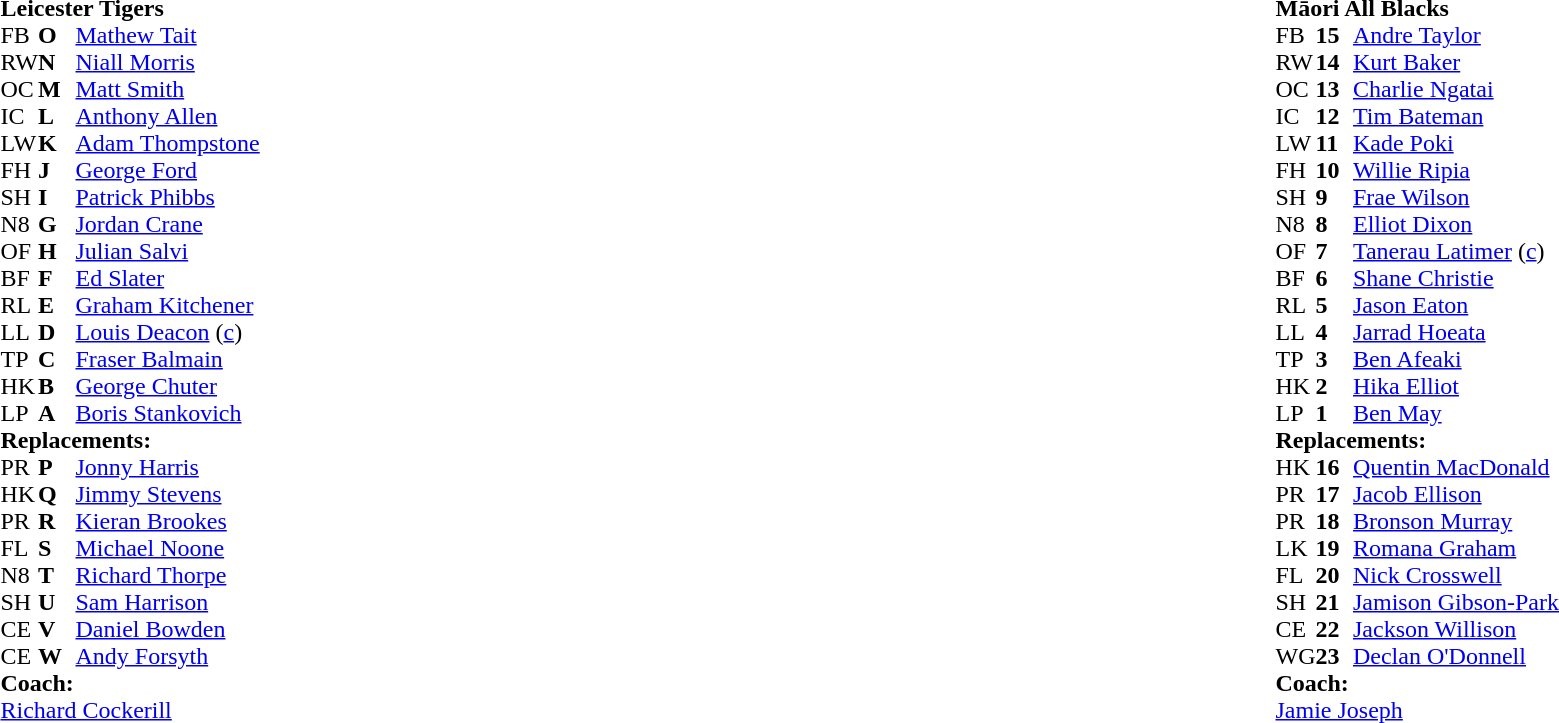<table width="100%">
<tr>
<td valign="top" width="50%"><br><table style="font-size: 100%" cellspacing="0" cellpadding="0">
<tr>
<td colspan="4"><strong>Leicester Tigers</strong></td>
</tr>
<tr>
<th width="25"></th>
<th width="25"></th>
</tr>
<tr>
<td>FB</td>
<td><strong>O</strong></td>
<td> <a href='#'>Mathew Tait</a></td>
</tr>
<tr>
<td>RW</td>
<td><strong>N</strong></td>
<td> <a href='#'>Niall Morris</a></td>
</tr>
<tr>
<td>OC</td>
<td><strong>M</strong></td>
<td> <a href='#'>Matt Smith</a></td>
<td></td>
<td></td>
</tr>
<tr>
<td>IC</td>
<td><strong>L</strong></td>
<td> <a href='#'>Anthony Allen</a></td>
</tr>
<tr>
<td>LW</td>
<td><strong>K</strong></td>
<td> <a href='#'>Adam Thompstone</a></td>
<td></td>
<td></td>
</tr>
<tr>
<td>FH</td>
<td><strong>J</strong></td>
<td> <a href='#'>George Ford</a></td>
</tr>
<tr>
<td>SH</td>
<td><strong>I</strong></td>
<td> <a href='#'>Patrick Phibbs</a></td>
<td></td>
<td></td>
</tr>
<tr>
<td>N8</td>
<td><strong>G</strong></td>
<td> <a href='#'>Jordan Crane</a></td>
<td></td>
<td></td>
</tr>
<tr>
<td>OF</td>
<td><strong>H</strong></td>
<td> <a href='#'>Julian Salvi</a></td>
</tr>
<tr>
<td>BF</td>
<td><strong>F</strong></td>
<td> <a href='#'>Ed Slater</a></td>
</tr>
<tr>
<td>RL</td>
<td><strong>E</strong></td>
<td> <a href='#'>Graham Kitchener</a></td>
</tr>
<tr>
<td>LL</td>
<td><strong>D</strong></td>
<td> <a href='#'>Louis Deacon</a> (<a href='#'>c</a>)</td>
</tr>
<tr>
<td>TP</td>
<td><strong>C</strong></td>
<td> <a href='#'>Fraser Balmain</a></td>
</tr>
<tr>
<td>HK</td>
<td><strong>B</strong></td>
<td> <a href='#'>George Chuter</a></td>
<td></td>
<td></td>
</tr>
<tr>
<td>LP</td>
<td><strong>A</strong></td>
<td> <a href='#'>Boris Stankovich</a></td>
</tr>
<tr>
<td colspan=3><strong>Replacements:</strong></td>
</tr>
<tr>
<td>PR</td>
<td><strong>P</strong></td>
<td> <a href='#'>Jonny Harris</a></td>
</tr>
<tr>
<td>HK</td>
<td><strong>Q</strong></td>
<td> <a href='#'>Jimmy Stevens</a></td>
<td></td>
<td></td>
</tr>
<tr>
<td>PR</td>
<td><strong>R</strong></td>
<td> <a href='#'>Kieran Brookes</a></td>
</tr>
<tr>
<td>FL</td>
<td><strong>S</strong></td>
<td> <a href='#'>Michael Noone</a></td>
</tr>
<tr>
<td>N8</td>
<td><strong>T</strong></td>
<td> <a href='#'>Richard Thorpe</a></td>
<td></td>
<td></td>
</tr>
<tr>
<td>SH</td>
<td><strong>U</strong></td>
<td> <a href='#'>Sam Harrison</a></td>
<td></td>
<td></td>
</tr>
<tr>
<td>CE</td>
<td><strong>V</strong></td>
<td> <a href='#'>Daniel Bowden</a></td>
<td></td>
<td></td>
</tr>
<tr>
<td>CE</td>
<td><strong>W</strong></td>
<td> <a href='#'>Andy Forsyth</a></td>
<td></td>
<td></td>
</tr>
<tr>
<td colspan=3><strong>Coach:</strong></td>
</tr>
<tr>
<td colspan="4"> <a href='#'>Richard Cockerill</a></td>
</tr>
</table>
</td>
<td valign="top" width="50%"><br><table style="font-size: 100%" cellspacing="0" cellpadding="0" align="center">
<tr>
<td colspan="4"><strong>Māori All Blacks</strong></td>
</tr>
<tr>
<th width="25"></th>
<th width="25"></th>
</tr>
<tr>
<td>FB</td>
<td><strong>15</strong></td>
<td><a href='#'>Andre Taylor</a></td>
<td></td>
</tr>
<tr>
<td>RW</td>
<td><strong>14</strong></td>
<td><a href='#'>Kurt Baker</a></td>
</tr>
<tr>
<td>OC</td>
<td><strong>13</strong></td>
<td><a href='#'>Charlie Ngatai</a></td>
<td></td>
<td></td>
</tr>
<tr>
<td>IC</td>
<td><strong>12</strong></td>
<td><a href='#'>Tim Bateman</a></td>
</tr>
<tr>
<td>LW</td>
<td><strong>11</strong></td>
<td><a href='#'>Kade Poki</a></td>
<td></td>
<td></td>
</tr>
<tr>
<td>FH</td>
<td><strong>10</strong></td>
<td><a href='#'>Willie Ripia</a></td>
</tr>
<tr>
<td>SH</td>
<td><strong>9</strong></td>
<td><a href='#'>Frae Wilson</a></td>
<td></td>
<td></td>
</tr>
<tr>
<td>N8</td>
<td><strong>8</strong></td>
<td><a href='#'>Elliot Dixon</a></td>
<td></td>
<td></td>
</tr>
<tr>
<td>OF</td>
<td><strong>7</strong></td>
<td><a href='#'>Tanerau Latimer</a> (<a href='#'>c</a>)</td>
</tr>
<tr>
<td>BF</td>
<td><strong>6</strong></td>
<td><a href='#'>Shane Christie</a></td>
</tr>
<tr>
<td>RL</td>
<td><strong>5</strong></td>
<td><a href='#'>Jason Eaton</a></td>
</tr>
<tr>
<td>LL</td>
<td><strong>4</strong></td>
<td><a href='#'>Jarrad Hoeata</a></td>
<td></td>
<td></td>
</tr>
<tr>
<td>TP</td>
<td><strong>3</strong></td>
<td><a href='#'>Ben Afeaki</a></td>
<td></td>
<td></td>
</tr>
<tr>
<td>HK</td>
<td><strong>2</strong></td>
<td><a href='#'>Hika Elliot</a></td>
<td></td>
<td></td>
</tr>
<tr>
<td>LP</td>
<td><strong>1</strong></td>
<td><a href='#'>Ben May</a></td>
<td></td>
<td></td>
</tr>
<tr>
<td colspan=3><strong>Replacements:</strong></td>
</tr>
<tr>
<td>HK</td>
<td><strong>16</strong></td>
<td><a href='#'>Quentin MacDonald</a></td>
<td></td>
<td></td>
</tr>
<tr>
<td>PR</td>
<td><strong>17</strong></td>
<td><a href='#'>Jacob Ellison</a></td>
<td></td>
<td></td>
</tr>
<tr>
<td>PR</td>
<td><strong>18</strong></td>
<td><a href='#'>Bronson Murray</a></td>
<td></td>
<td></td>
</tr>
<tr>
<td>LK</td>
<td><strong>19</strong></td>
<td><a href='#'>Romana Graham</a></td>
<td></td>
<td></td>
</tr>
<tr>
<td>FL</td>
<td><strong>20</strong></td>
<td><a href='#'>Nick Crosswell</a></td>
<td></td>
<td></td>
</tr>
<tr>
<td>SH</td>
<td><strong>21</strong></td>
<td><a href='#'>Jamison Gibson-Park</a></td>
<td></td>
<td></td>
</tr>
<tr>
<td>CE</td>
<td><strong>22</strong></td>
<td><a href='#'>Jackson Willison</a></td>
<td></td>
<td></td>
</tr>
<tr>
<td>WG</td>
<td><strong>23</strong></td>
<td><a href='#'>Declan O'Donnell</a></td>
<td></td>
<td></td>
</tr>
<tr>
<td colspan=3><strong>Coach:</strong></td>
</tr>
<tr>
<td colspan="4"> <a href='#'>Jamie Joseph</a></td>
</tr>
</table>
</td>
</tr>
</table>
